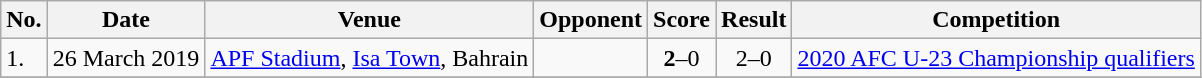<table class="wikitable" style="font-size:100%;">
<tr>
<th>No.</th>
<th>Date</th>
<th>Venue</th>
<th>Opponent</th>
<th>Score</th>
<th>Result</th>
<th>Competition</th>
</tr>
<tr>
<td>1.</td>
<td>26 March 2019</td>
<td><a href='#'>APF Stadium</a>, <a href='#'>Isa Town</a>, Bahrain</td>
<td></td>
<td align=center><strong>2</strong>–0</td>
<td align=center>2–0</td>
<td><a href='#'>2020 AFC U-23 Championship qualifiers</a></td>
</tr>
<tr>
</tr>
</table>
